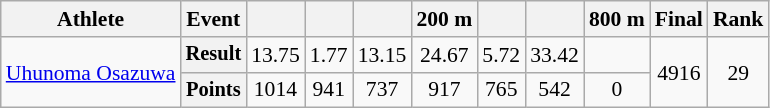<table class=wikitable style="font-size:90%;">
<tr>
<th>Athlete</th>
<th>Event</th>
<th></th>
<th></th>
<th></th>
<th>200 m</th>
<th></th>
<th></th>
<th>800 m</th>
<th>Final</th>
<th>Rank</th>
</tr>
<tr align=center>
<td rowspan=2 align=left><a href='#'>Uhunoma Osazuwa</a></td>
<th style="font-size:95%">Result</th>
<td>13.75</td>
<td>1.77</td>
<td>13.15</td>
<td>24.67</td>
<td>5.72</td>
<td>33.42</td>
<td></td>
<td rowspan=2>4916</td>
<td rowspan=2>29</td>
</tr>
<tr align=center>
<th style="font-size:95%">Points</th>
<td>1014</td>
<td>941</td>
<td>737</td>
<td>917</td>
<td>765</td>
<td>542</td>
<td>0</td>
</tr>
</table>
